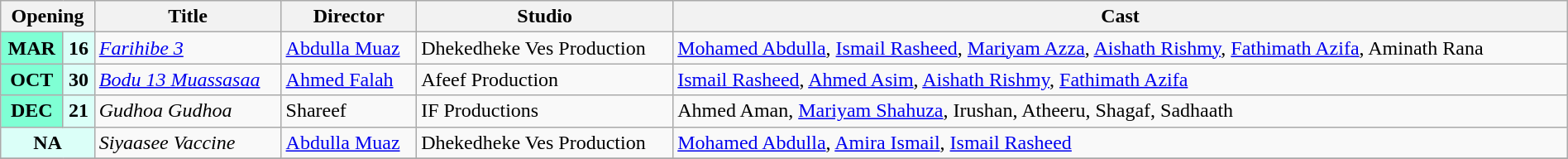<table class="wikitable plainrowheaders" width="100%">
<tr>
<th scope="col" colspan="2">Opening</th>
<th scope="col">Title</th>
<th scope="col">Director</th>
<th scope="col">Studio</th>
<th scope="col">Cast</th>
</tr>
<tr>
<td style="text-align:center; background:#7FFFD4; textcolor:#000;"><strong>MAR</strong></td>
<td style="text-align:center; background:#dbfff8;"><strong>16</strong></td>
<td><em><a href='#'>Farihibe 3</a></em></td>
<td><a href='#'>Abdulla Muaz</a></td>
<td>Dhekedheke Ves Production</td>
<td><a href='#'>Mohamed Abdulla</a>, <a href='#'>Ismail Rasheed</a>, <a href='#'>Mariyam Azza</a>, <a href='#'>Aishath Rishmy</a>, <a href='#'>Fathimath Azifa</a>, Aminath Rana</td>
</tr>
<tr>
<td style="text-align:center; background:#7FFFD4; textcolor:#000;"><strong>OCT</strong></td>
<td style="text-align:center; background:#dbfff8;"><strong>30</strong></td>
<td><em><a href='#'>Bodu 13 Muassasaa</a></em></td>
<td><a href='#'>Ahmed Falah</a></td>
<td>Afeef Production</td>
<td><a href='#'>Ismail Rasheed</a>, <a href='#'>Ahmed Asim</a>, <a href='#'>Aishath Rishmy</a>, <a href='#'>Fathimath Azifa</a></td>
</tr>
<tr>
<td style="text-align:center; background:#7FFFD4; textcolor:#000;"><strong>DEC</strong></td>
<td style="text-align:center; background:#dbfff8;"><strong>21</strong></td>
<td><em>Gudhoa Gudhoa</em></td>
<td>Shareef</td>
<td>IF Productions</td>
<td>Ahmed Aman, <a href='#'>Mariyam Shahuza</a>, Irushan, Atheeru, Shagaf, Sadhaath</td>
</tr>
<tr>
<td style="text-align:center; background:#dbfff8;" colspan="2"><strong>NA</strong></td>
<td><em>Siyaasee Vaccine</em></td>
<td><a href='#'>Abdulla Muaz</a></td>
<td>Dhekedheke Ves Production</td>
<td><a href='#'>Mohamed Abdulla</a>, <a href='#'>Amira Ismail</a>, <a href='#'>Ismail Rasheed</a></td>
</tr>
<tr>
</tr>
</table>
